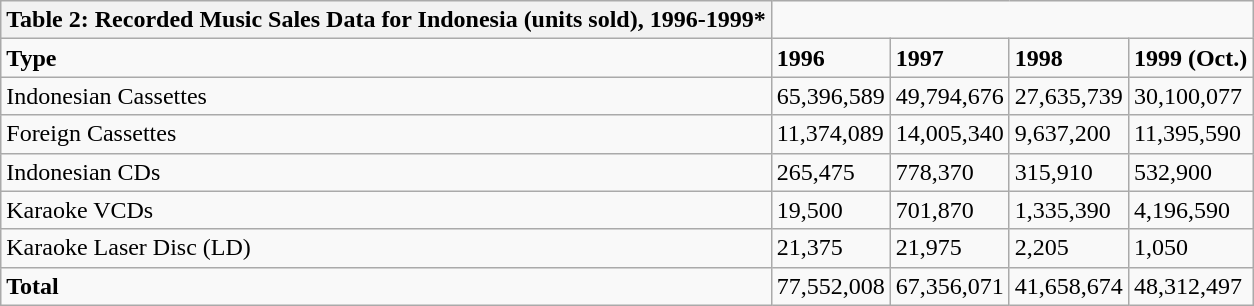<table class="wikitable">
<tr>
<th><strong>Table 2: Recorded Music Sales Data for Indonesia (units sold), 1996-1999*</strong></th>
</tr>
<tr>
<td><strong>Type</strong></td>
<td><strong>1996</strong></td>
<td><strong>1997</strong></td>
<td><strong>1998</strong></td>
<td><strong>1999 (Oct.)</strong></td>
</tr>
<tr>
<td>Indonesian Cassettes</td>
<td>65,396,589</td>
<td>49,794,676</td>
<td>27,635,739</td>
<td>30,100,077</td>
</tr>
<tr>
<td>Foreign Cassettes</td>
<td>11,374,089</td>
<td>14,005,340</td>
<td>9,637,200</td>
<td>11,395,590</td>
</tr>
<tr>
<td>Indonesian CDs</td>
<td>265,475</td>
<td>778,370</td>
<td>315,910</td>
<td>532,900</td>
</tr>
<tr>
<td>Karaoke VCDs</td>
<td>19,500</td>
<td>701,870</td>
<td>1,335,390</td>
<td>4,196,590</td>
</tr>
<tr>
<td>Karaoke Laser Disc (LD)</td>
<td>21,375</td>
<td>21,975</td>
<td>2,205</td>
<td>1,050</td>
</tr>
<tr>
<td><strong>Total</strong></td>
<td>77,552,008</td>
<td>67,356,071</td>
<td>41,658,674</td>
<td>48,312,497</td>
</tr>
</table>
